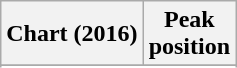<table class="wikitable sortable plainrowheaders">
<tr>
<th>Chart (2016)</th>
<th>Peak<br>position</th>
</tr>
<tr>
</tr>
<tr>
</tr>
<tr>
</tr>
<tr>
</tr>
</table>
